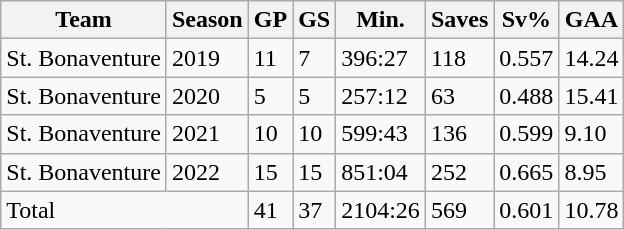<table class="wikitable">
<tr>
<th>Team</th>
<th>Season</th>
<th>GP</th>
<th>GS</th>
<th>Min.</th>
<th>Saves</th>
<th>Sv%</th>
<th>GAA</th>
</tr>
<tr>
<td>St. Bonaventure</td>
<td>2019</td>
<td>11</td>
<td>7</td>
<td>396:27</td>
<td>118</td>
<td>0.557</td>
<td>14.24</td>
</tr>
<tr>
<td>St. Bonaventure</td>
<td>2020</td>
<td>5</td>
<td>5</td>
<td>257:12</td>
<td>63</td>
<td>0.488</td>
<td>15.41</td>
</tr>
<tr>
<td>St. Bonaventure</td>
<td>2021</td>
<td>10</td>
<td>10</td>
<td>599:43</td>
<td>136</td>
<td>0.599</td>
<td>9.10</td>
</tr>
<tr>
<td>St. Bonaventure</td>
<td>2022</td>
<td>15</td>
<td>15</td>
<td>851:04</td>
<td>252</td>
<td>0.665</td>
<td>8.95</td>
</tr>
<tr>
<td colspan="2">Total</td>
<td>41</td>
<td>37</td>
<td>2104:26</td>
<td>569</td>
<td>0.601</td>
<td>10.78</td>
</tr>
</table>
